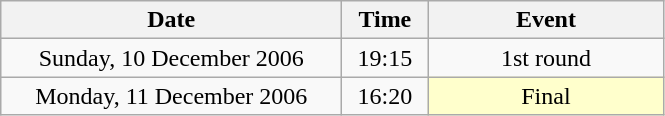<table class = "wikitable" style="text-align:center;">
<tr>
<th width=220>Date</th>
<th width=50>Time</th>
<th width=150>Event</th>
</tr>
<tr>
<td>Sunday, 10 December 2006</td>
<td>19:15</td>
<td>1st round</td>
</tr>
<tr>
<td>Monday, 11 December 2006</td>
<td>16:20</td>
<td bgcolor=ffffcc>Final</td>
</tr>
</table>
